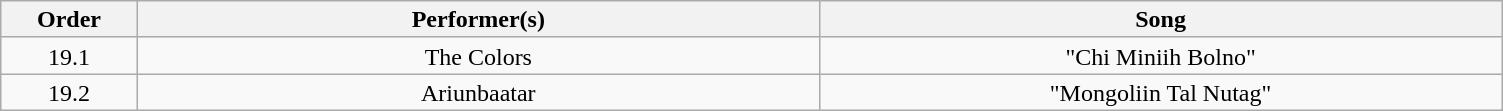<table class="wikitable" style="text-align:center; line-height:17px;">
<tr>
<th width="05%">Order</th>
<th width="25%">Performer(s)</th>
<th width="25%">Song</th>
</tr>
<tr>
<td>19.1</td>
<td>The Colors</td>
<td>"Chi Miniih Bolno"</td>
</tr>
<tr>
<td>19.2</td>
<td>Ariunbaatar</td>
<td>"Mongoliin Tal Nutag"</td>
</tr>
</table>
